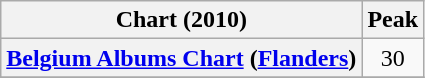<table class="wikitable plainrowheaders" style="text-align:center;">
<tr>
<th>Chart (2010)</th>
<th>Peak</th>
</tr>
<tr>
<th scope="row"><a href='#'>Belgium Albums Chart</a> (<a href='#'>Flanders</a>)</th>
<td>30</td>
</tr>
<tr>
</tr>
</table>
